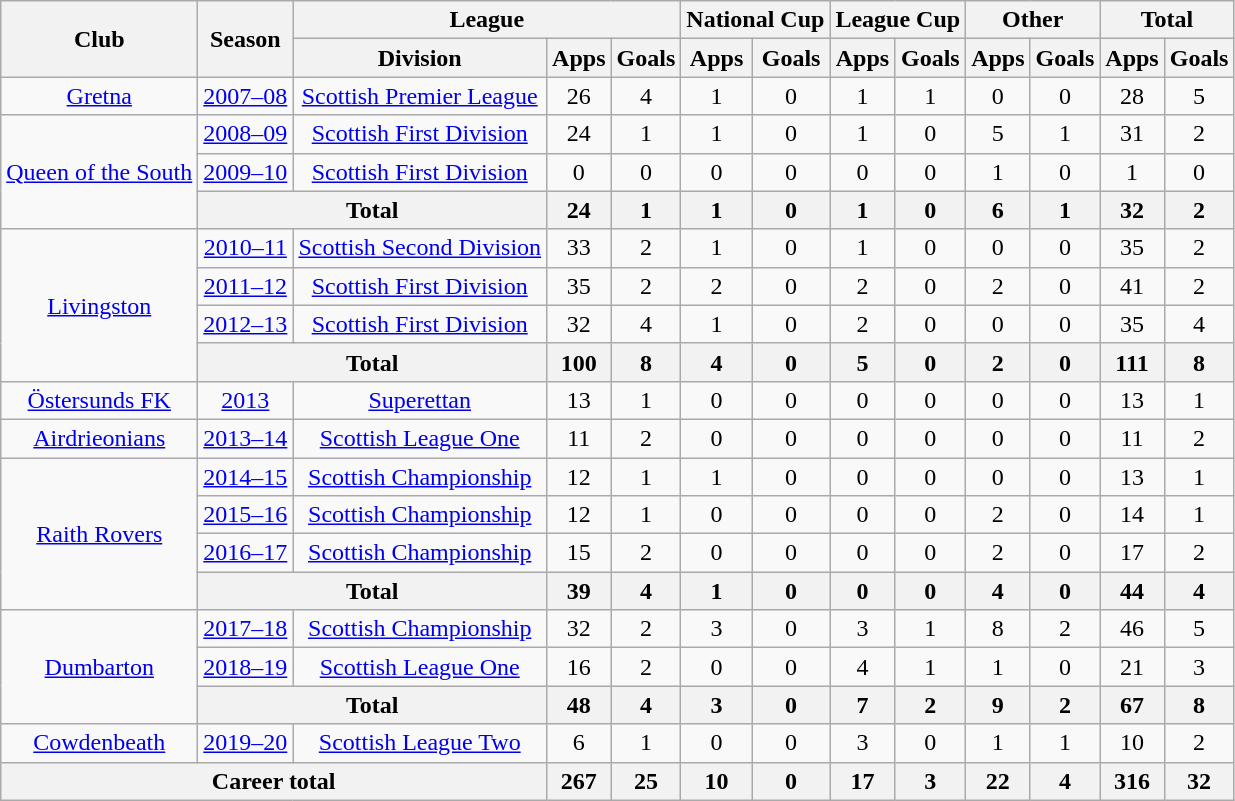<table class="wikitable" style="text-align: center">
<tr>
<th rowspan=2>Club</th>
<th rowspan=2>Season</th>
<th colspan=3>League</th>
<th colspan=2>National Cup</th>
<th colspan=2>League Cup</th>
<th colspan=2>Other</th>
<th colspan=2>Total</th>
</tr>
<tr>
<th>Division</th>
<th>Apps</th>
<th>Goals</th>
<th>Apps</th>
<th>Goals</th>
<th>Apps</th>
<th>Goals</th>
<th>Apps</th>
<th>Goals</th>
<th>Apps</th>
<th>Goals</th>
</tr>
<tr>
<td><a href='#'>Gretna</a></td>
<td><a href='#'>2007–08</a></td>
<td><a href='#'>Scottish Premier League</a></td>
<td>26</td>
<td>4</td>
<td>1</td>
<td>0</td>
<td>1</td>
<td>1</td>
<td>0</td>
<td>0</td>
<td>28</td>
<td>5</td>
</tr>
<tr>
<td rowspan="3"><a href='#'>Queen of the South</a></td>
<td><a href='#'>2008–09</a></td>
<td><a href='#'>Scottish First Division</a></td>
<td>24</td>
<td>1</td>
<td>1</td>
<td>0</td>
<td>1</td>
<td>0</td>
<td>5</td>
<td>1</td>
<td>31</td>
<td>2</td>
</tr>
<tr>
<td><a href='#'>2009–10</a></td>
<td><a href='#'>Scottish First Division</a></td>
<td>0</td>
<td>0</td>
<td>0</td>
<td>0</td>
<td>0</td>
<td>0</td>
<td>1</td>
<td>0</td>
<td>1</td>
<td>0</td>
</tr>
<tr>
<th colspan="2">Total</th>
<th>24</th>
<th>1</th>
<th>1</th>
<th>0</th>
<th>1</th>
<th>0</th>
<th>6</th>
<th>1</th>
<th>32</th>
<th>2</th>
</tr>
<tr>
<td rowspan="4"><a href='#'>Livingston</a></td>
<td><a href='#'>2010–11</a></td>
<td><a href='#'>Scottish Second Division</a></td>
<td>33</td>
<td>2</td>
<td>1</td>
<td>0</td>
<td>1</td>
<td>0</td>
<td>0</td>
<td>0</td>
<td>35</td>
<td>2</td>
</tr>
<tr>
<td><a href='#'>2011–12</a></td>
<td><a href='#'>Scottish First Division</a></td>
<td>35</td>
<td>2</td>
<td>2</td>
<td>0</td>
<td>2</td>
<td>0</td>
<td>2</td>
<td>0</td>
<td>41</td>
<td>2</td>
</tr>
<tr>
<td><a href='#'>2012–13</a></td>
<td><a href='#'>Scottish First Division</a></td>
<td>32</td>
<td>4</td>
<td>1</td>
<td>0</td>
<td>2</td>
<td>0</td>
<td>0</td>
<td>0</td>
<td>35</td>
<td>4</td>
</tr>
<tr>
<th colspan=2>Total</th>
<th>100</th>
<th>8</th>
<th>4</th>
<th>0</th>
<th>5</th>
<th>0</th>
<th>2</th>
<th>0</th>
<th>111</th>
<th>8</th>
</tr>
<tr>
<td><a href='#'>Östersunds FK</a></td>
<td><a href='#'>2013</a></td>
<td><a href='#'>Superettan</a></td>
<td>13</td>
<td>1</td>
<td>0</td>
<td>0</td>
<td>0</td>
<td>0</td>
<td>0</td>
<td>0</td>
<td>13</td>
<td>1</td>
</tr>
<tr>
<td><a href='#'>Airdrieonians</a></td>
<td><a href='#'>2013–14</a></td>
<td><a href='#'>Scottish League One</a></td>
<td>11</td>
<td>2</td>
<td>0</td>
<td>0</td>
<td>0</td>
<td>0</td>
<td>0</td>
<td>0</td>
<td>11</td>
<td>2</td>
</tr>
<tr>
<td rowspan="4"><a href='#'>Raith Rovers</a></td>
<td><a href='#'>2014–15</a></td>
<td><a href='#'>Scottish Championship</a></td>
<td>12</td>
<td>1</td>
<td>1</td>
<td>0</td>
<td>0</td>
<td>0</td>
<td>0</td>
<td>0</td>
<td>13</td>
<td>1</td>
</tr>
<tr>
<td><a href='#'>2015–16</a></td>
<td><a href='#'>Scottish Championship</a></td>
<td>12</td>
<td>1</td>
<td>0</td>
<td>0</td>
<td>0</td>
<td>0</td>
<td>2</td>
<td>0</td>
<td>14</td>
<td>1</td>
</tr>
<tr>
<td><a href='#'>2016–17</a></td>
<td><a href='#'>Scottish Championship</a></td>
<td>15</td>
<td>2</td>
<td>0</td>
<td>0</td>
<td>0</td>
<td>0</td>
<td>2</td>
<td>0</td>
<td>17</td>
<td>2</td>
</tr>
<tr>
<th colspan=2>Total</th>
<th>39</th>
<th>4</th>
<th>1</th>
<th>0</th>
<th>0</th>
<th>0</th>
<th>4</th>
<th>0</th>
<th>44</th>
<th>4</th>
</tr>
<tr>
<td rowspan="3"><a href='#'>Dumbarton</a></td>
<td><a href='#'>2017–18</a></td>
<td><a href='#'>Scottish Championship</a></td>
<td>32</td>
<td>2</td>
<td>3</td>
<td>0</td>
<td>3</td>
<td>1</td>
<td>8</td>
<td>2</td>
<td>46</td>
<td>5</td>
</tr>
<tr>
<td><a href='#'>2018–19</a></td>
<td><a href='#'>Scottish League One</a></td>
<td>16</td>
<td>2</td>
<td>0</td>
<td>0</td>
<td>4</td>
<td>1</td>
<td>1</td>
<td>0</td>
<td>21</td>
<td>3</td>
</tr>
<tr>
<th colspan=2>Total</th>
<th>48</th>
<th>4</th>
<th>3</th>
<th>0</th>
<th>7</th>
<th>2</th>
<th>9</th>
<th>2</th>
<th>67</th>
<th>8</th>
</tr>
<tr>
<td><a href='#'>Cowdenbeath</a></td>
<td><a href='#'>2019–20</a></td>
<td><a href='#'>Scottish League Two</a></td>
<td>6</td>
<td>1</td>
<td>0</td>
<td>0</td>
<td>3</td>
<td>0</td>
<td>1</td>
<td>1</td>
<td>10</td>
<td>2</td>
</tr>
<tr>
<th colspan="3">Career total</th>
<th>267</th>
<th>25</th>
<th>10</th>
<th>0</th>
<th>17</th>
<th>3</th>
<th>22</th>
<th>4</th>
<th>316</th>
<th>32</th>
</tr>
</table>
